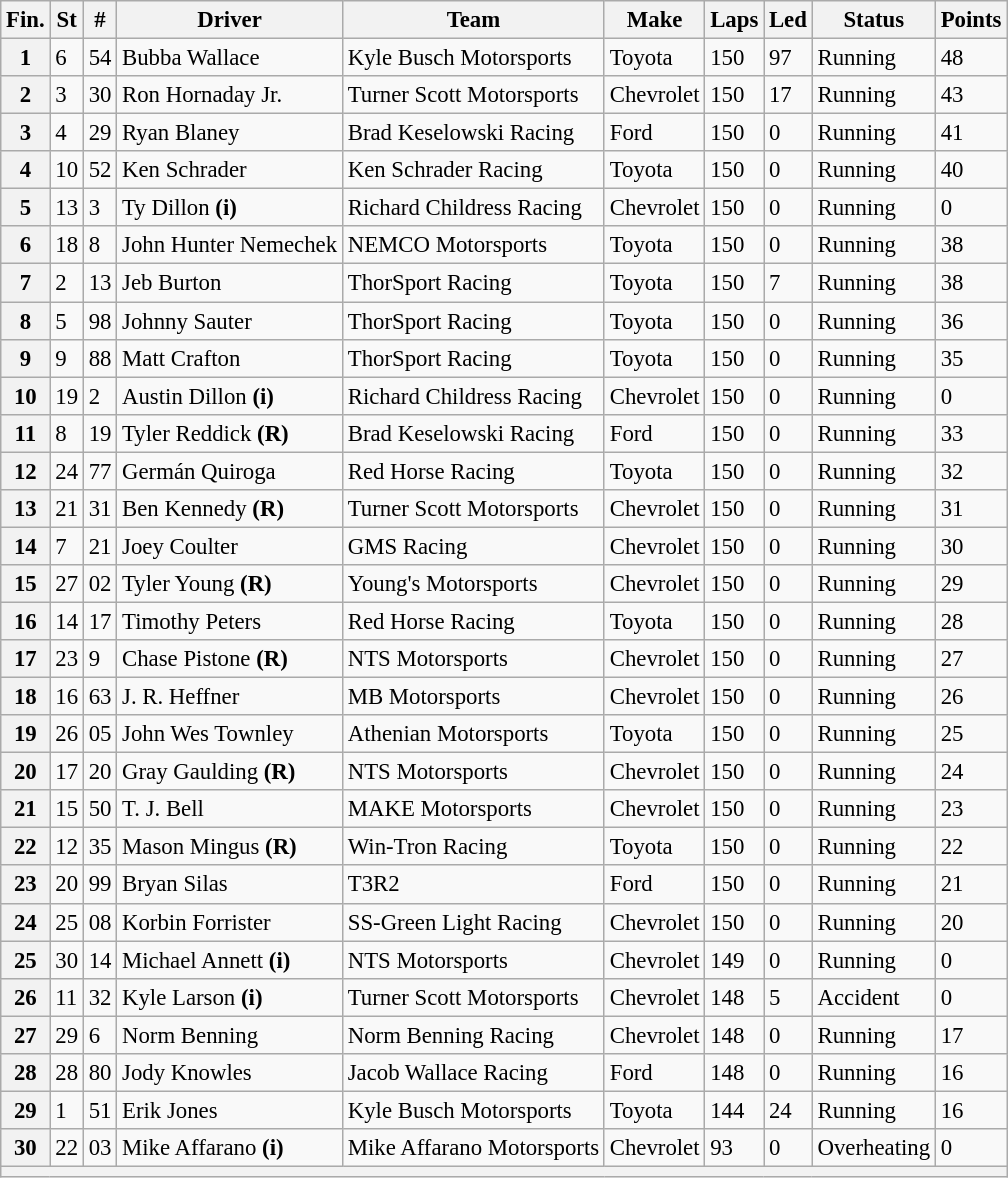<table class="wikitable" style="font-size:95%">
<tr>
<th>Fin.</th>
<th>St</th>
<th>#</th>
<th>Driver</th>
<th>Team</th>
<th>Make</th>
<th>Laps</th>
<th>Led</th>
<th>Status</th>
<th>Points</th>
</tr>
<tr>
<th>1</th>
<td>6</td>
<td>54</td>
<td>Bubba Wallace</td>
<td>Kyle Busch Motorsports</td>
<td>Toyota</td>
<td>150</td>
<td>97</td>
<td>Running</td>
<td>48</td>
</tr>
<tr>
<th>2</th>
<td>3</td>
<td>30</td>
<td>Ron Hornaday Jr.</td>
<td>Turner Scott Motorsports</td>
<td>Chevrolet</td>
<td>150</td>
<td>17</td>
<td>Running</td>
<td>43</td>
</tr>
<tr>
<th>3</th>
<td>4</td>
<td>29</td>
<td>Ryan Blaney</td>
<td>Brad Keselowski Racing</td>
<td>Ford</td>
<td>150</td>
<td>0</td>
<td>Running</td>
<td>41</td>
</tr>
<tr>
<th>4</th>
<td>10</td>
<td>52</td>
<td>Ken Schrader</td>
<td>Ken Schrader Racing</td>
<td>Toyota</td>
<td>150</td>
<td>0</td>
<td>Running</td>
<td>40</td>
</tr>
<tr>
<th>5</th>
<td>13</td>
<td>3</td>
<td>Ty Dillon <strong>(i)</strong></td>
<td>Richard Childress Racing</td>
<td>Chevrolet</td>
<td>150</td>
<td>0</td>
<td>Running</td>
<td>0</td>
</tr>
<tr>
<th>6</th>
<td>18</td>
<td>8</td>
<td>John Hunter Nemechek</td>
<td>NEMCO Motorsports</td>
<td>Toyota</td>
<td>150</td>
<td>0</td>
<td>Running</td>
<td>38</td>
</tr>
<tr>
<th>7</th>
<td>2</td>
<td>13</td>
<td>Jeb Burton</td>
<td>ThorSport Racing</td>
<td>Toyota</td>
<td>150</td>
<td>7</td>
<td>Running</td>
<td>38</td>
</tr>
<tr>
<th>8</th>
<td>5</td>
<td>98</td>
<td>Johnny Sauter</td>
<td>ThorSport Racing</td>
<td>Toyota</td>
<td>150</td>
<td>0</td>
<td>Running</td>
<td>36</td>
</tr>
<tr>
<th>9</th>
<td>9</td>
<td>88</td>
<td>Matt Crafton</td>
<td>ThorSport Racing</td>
<td>Toyota</td>
<td>150</td>
<td>0</td>
<td>Running</td>
<td>35</td>
</tr>
<tr>
<th>10</th>
<td>19</td>
<td>2</td>
<td>Austin Dillon <strong>(i)</strong></td>
<td>Richard Childress Racing</td>
<td>Chevrolet</td>
<td>150</td>
<td>0</td>
<td>Running</td>
<td>0</td>
</tr>
<tr>
<th>11</th>
<td>8</td>
<td>19</td>
<td>Tyler Reddick <strong>(R)</strong></td>
<td>Brad Keselowski Racing</td>
<td>Ford</td>
<td>150</td>
<td>0</td>
<td>Running</td>
<td>33</td>
</tr>
<tr>
<th>12</th>
<td>24</td>
<td>77</td>
<td>Germán Quiroga</td>
<td>Red Horse Racing</td>
<td>Toyota</td>
<td>150</td>
<td>0</td>
<td>Running</td>
<td>32</td>
</tr>
<tr>
<th>13</th>
<td>21</td>
<td>31</td>
<td>Ben Kennedy <strong>(R)</strong></td>
<td>Turner Scott Motorsports</td>
<td>Chevrolet</td>
<td>150</td>
<td>0</td>
<td>Running</td>
<td>31</td>
</tr>
<tr>
<th>14</th>
<td>7</td>
<td>21</td>
<td>Joey Coulter</td>
<td>GMS Racing</td>
<td>Chevrolet</td>
<td>150</td>
<td>0</td>
<td>Running</td>
<td>30</td>
</tr>
<tr>
<th>15</th>
<td>27</td>
<td>02</td>
<td>Tyler Young <strong>(R)</strong></td>
<td>Young's Motorsports</td>
<td>Chevrolet</td>
<td>150</td>
<td>0</td>
<td>Running</td>
<td>29</td>
</tr>
<tr>
<th>16</th>
<td>14</td>
<td>17</td>
<td>Timothy Peters</td>
<td>Red Horse Racing</td>
<td>Toyota</td>
<td>150</td>
<td>0</td>
<td>Running</td>
<td>28</td>
</tr>
<tr>
<th>17</th>
<td>23</td>
<td>9</td>
<td>Chase Pistone <strong>(R)</strong></td>
<td>NTS Motorsports</td>
<td>Chevrolet</td>
<td>150</td>
<td>0</td>
<td>Running</td>
<td>27</td>
</tr>
<tr>
<th>18</th>
<td>16</td>
<td>63</td>
<td>J. R. Heffner</td>
<td>MB Motorsports</td>
<td>Chevrolet</td>
<td>150</td>
<td>0</td>
<td>Running</td>
<td>26</td>
</tr>
<tr>
<th>19</th>
<td>26</td>
<td>05</td>
<td>John Wes Townley</td>
<td>Athenian Motorsports</td>
<td>Toyota</td>
<td>150</td>
<td>0</td>
<td>Running</td>
<td>25</td>
</tr>
<tr>
<th>20</th>
<td>17</td>
<td>20</td>
<td>Gray Gaulding <strong>(R)</strong></td>
<td>NTS Motorsports</td>
<td>Chevrolet</td>
<td>150</td>
<td>0</td>
<td>Running</td>
<td>24</td>
</tr>
<tr>
<th>21</th>
<td>15</td>
<td>50</td>
<td>T. J. Bell</td>
<td>MAKE Motorsports</td>
<td>Chevrolet</td>
<td>150</td>
<td>0</td>
<td>Running</td>
<td>23</td>
</tr>
<tr>
<th>22</th>
<td>12</td>
<td>35</td>
<td>Mason Mingus <strong>(R)</strong></td>
<td>Win-Tron Racing</td>
<td>Toyota</td>
<td>150</td>
<td>0</td>
<td>Running</td>
<td>22</td>
</tr>
<tr>
<th>23</th>
<td>20</td>
<td>99</td>
<td>Bryan Silas</td>
<td>T3R2</td>
<td>Ford</td>
<td>150</td>
<td>0</td>
<td>Running</td>
<td>21</td>
</tr>
<tr>
<th>24</th>
<td>25</td>
<td>08</td>
<td>Korbin Forrister</td>
<td>SS-Green Light Racing</td>
<td>Chevrolet</td>
<td>150</td>
<td>0</td>
<td>Running</td>
<td>20</td>
</tr>
<tr>
<th>25</th>
<td>30</td>
<td>14</td>
<td>Michael Annett <strong>(i)</strong></td>
<td>NTS Motorsports</td>
<td>Chevrolet</td>
<td>149</td>
<td>0</td>
<td>Running</td>
<td>0</td>
</tr>
<tr>
<th>26</th>
<td>11</td>
<td>32</td>
<td>Kyle Larson <strong>(i)</strong></td>
<td>Turner Scott Motorsports</td>
<td>Chevrolet</td>
<td>148</td>
<td>5</td>
<td>Accident</td>
<td>0</td>
</tr>
<tr>
<th>27</th>
<td>29</td>
<td>6</td>
<td>Norm Benning</td>
<td>Norm Benning Racing</td>
<td>Chevrolet</td>
<td>148</td>
<td>0</td>
<td>Running</td>
<td>17</td>
</tr>
<tr>
<th>28</th>
<td>28</td>
<td>80</td>
<td>Jody Knowles</td>
<td>Jacob Wallace Racing</td>
<td>Ford</td>
<td>148</td>
<td>0</td>
<td>Running</td>
<td>16</td>
</tr>
<tr>
<th>29</th>
<td>1</td>
<td>51</td>
<td>Erik Jones</td>
<td>Kyle Busch Motorsports</td>
<td>Toyota</td>
<td>144</td>
<td>24</td>
<td>Running</td>
<td>16</td>
</tr>
<tr>
<th>30</th>
<td>22</td>
<td>03</td>
<td>Mike Affarano <strong>(i)</strong></td>
<td>Mike Affarano Motorsports</td>
<td>Chevrolet</td>
<td>93</td>
<td>0</td>
<td>Overheating</td>
<td>0</td>
</tr>
<tr>
<th colspan="10"></th>
</tr>
</table>
